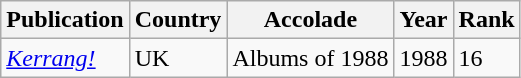<table class="wikitable sortable">
<tr>
<th>Publication</th>
<th>Country</th>
<th>Accolade</th>
<th>Year</th>
<th align="center">Rank</th>
</tr>
<tr>
<td><em><a href='#'>Kerrang!</a></em></td>
<td>UK</td>
<td>Albums of 1988</td>
<td>1988</td>
<td>16</td>
</tr>
</table>
